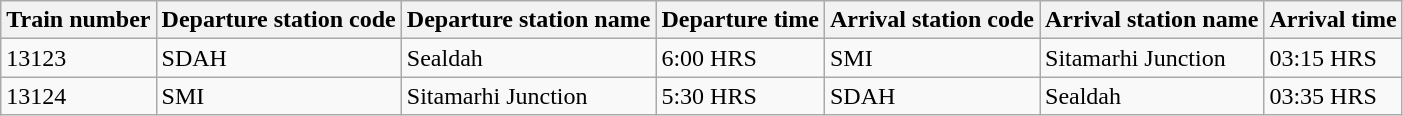<table class="wikitable">
<tr>
<th>Train number</th>
<th>Departure station code</th>
<th>Departure station name</th>
<th>Departure time</th>
<th>Arrival station code</th>
<th>Arrival station name</th>
<th>Arrival time</th>
</tr>
<tr>
<td>13123</td>
<td>SDAH</td>
<td>Sealdah</td>
<td>6:00 HRS</td>
<td>SMI</td>
<td>Sitamarhi Junction</td>
<td>03:15 HRS</td>
</tr>
<tr>
<td>13124</td>
<td>SMI</td>
<td>Sitamarhi Junction</td>
<td>5:30 HRS</td>
<td>SDAH</td>
<td>Sealdah</td>
<td>03:35 HRS</td>
</tr>
</table>
